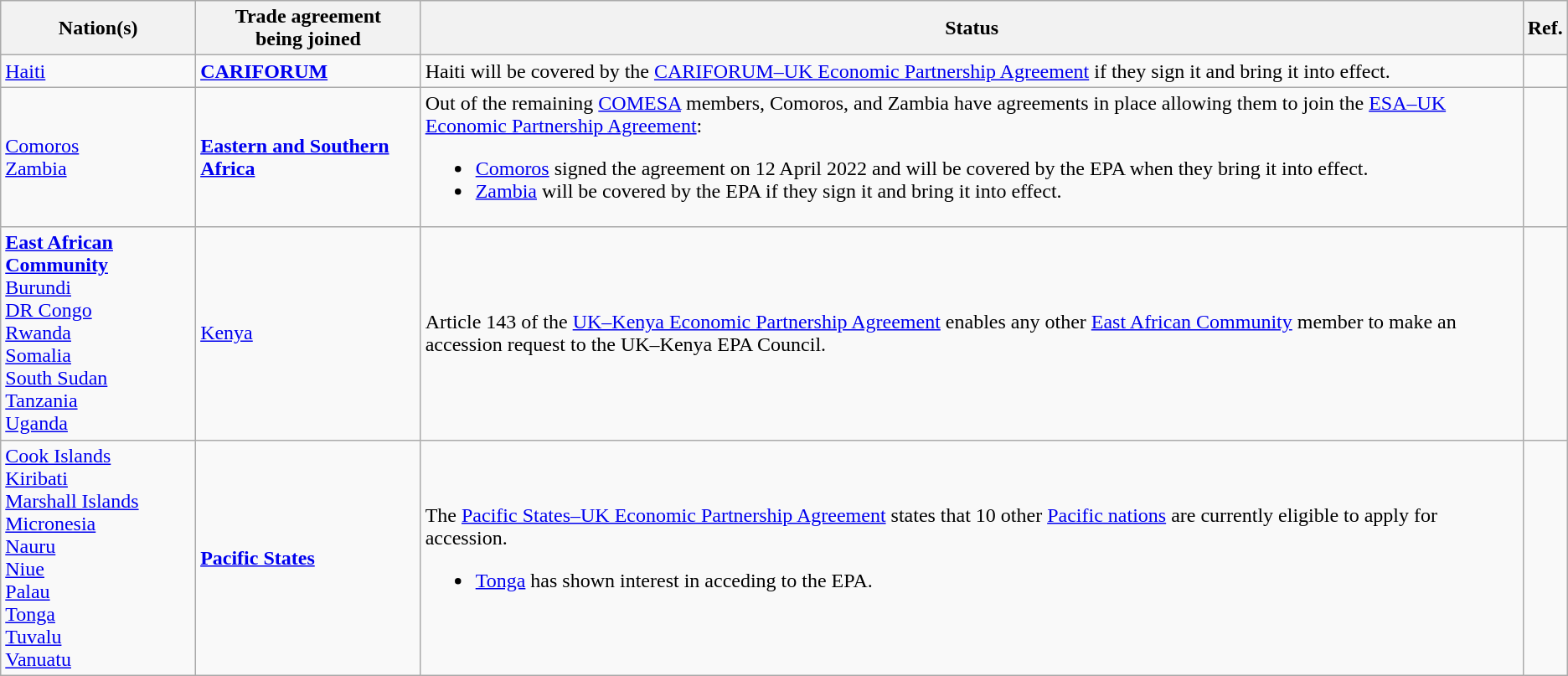<table class="wikitable">
<tr>
<th>Nation(s)</th>
<th>Trade agreement<br>being joined</th>
<th>Status</th>
<th>Ref.</th>
</tr>
<tr>
<td> <a href='#'>Haiti</a></td>
<td><strong><a href='#'>CARIFORUM</a></strong></td>
<td>Haiti will be covered by the <a href='#'>CARIFORUM–UK Economic Partnership Agreement</a> if they sign it and bring it into effect.</td>
<td></td>
</tr>
<tr>
<td> <a href='#'>Comoros</a><br> <a href='#'>Zambia</a></td>
<td><strong><a href='#'>Eastern and Southern Africa</a></strong></td>
<td>Out of the remaining <a href='#'>COMESA</a> members, Comoros, and Zambia have agreements in place allowing them to join the <a href='#'>ESA–UK Economic Partnership Agreement</a>:<br><ul><li><a href='#'>Comoros</a> signed the agreement on 12 April 2022 and will be covered by the EPA when they bring it into effect.</li><li><a href='#'>Zambia</a> will be covered by the EPA if they sign it and bring it into effect.</li></ul></td>
<td></td>
</tr>
<tr>
<td><strong><a href='#'>East African Community</a></strong><br> <a href='#'>Burundi</a><br> <a href='#'>DR Congo</a><br> <a href='#'>Rwanda</a><br> <a href='#'>Somalia</a><br> <a href='#'>South Sudan</a><br>  <a href='#'>Tanzania</a><br> <a href='#'>Uganda</a></td>
<td> <a href='#'>Kenya</a></td>
<td>Article 143 of the <a href='#'>UK–Kenya Economic Partnership Agreement</a> enables any other <a href='#'>East African Community</a> member to make an accession request to the UK–Kenya EPA Council.</td>
<td></td>
</tr>
<tr>
<td> <a href='#'>Cook Islands</a><br> <a href='#'>Kiribati</a><br> <a href='#'>Marshall Islands</a><br> <a href='#'>Micronesia</a><br> <a href='#'>Nauru</a><br> <a href='#'>Niue</a><br> <a href='#'>Palau</a><br> <a href='#'>Tonga</a><br> <a href='#'>Tuvalu</a><br> <a href='#'>Vanuatu</a></td>
<td><strong><a href='#'>Pacific States</a></strong></td>
<td>The <a href='#'>Pacific States–UK Economic Partnership Agreement</a> states that 10 other <a href='#'>Pacific nations</a> are currently eligible to apply for accession.<br><ul><li><a href='#'>Tonga</a> has shown interest in acceding to the EPA.</li></ul></td>
<td></td>
</tr>
</table>
